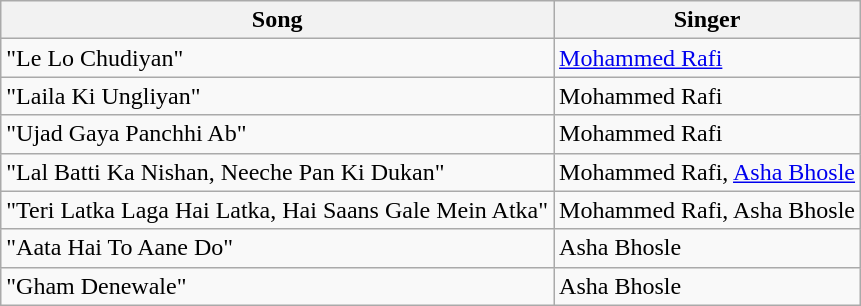<table class="wikitable">
<tr>
<th>Song</th>
<th>Singer</th>
</tr>
<tr>
<td>"Le Lo Chudiyan"</td>
<td><a href='#'>Mohammed Rafi</a></td>
</tr>
<tr>
<td>"Laila Ki Ungliyan"</td>
<td>Mohammed Rafi</td>
</tr>
<tr>
<td>"Ujad Gaya Panchhi Ab"</td>
<td>Mohammed Rafi</td>
</tr>
<tr>
<td>"Lal Batti Ka Nishan, Neeche Pan Ki Dukan"</td>
<td>Mohammed Rafi, <a href='#'>Asha Bhosle</a></td>
</tr>
<tr>
<td>"Teri Latka Laga Hai Latka, Hai Saans Gale Mein Atka"</td>
<td>Mohammed Rafi, Asha Bhosle</td>
</tr>
<tr>
<td>"Aata Hai To Aane Do"</td>
<td>Asha Bhosle</td>
</tr>
<tr>
<td>"Gham Denewale"</td>
<td>Asha Bhosle</td>
</tr>
</table>
